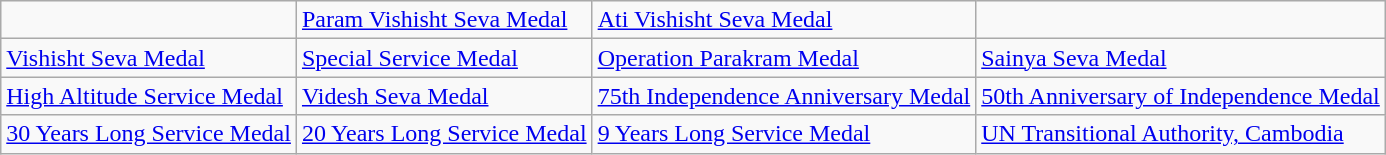<table class="wikitable">
<tr>
<td></td>
<td><a href='#'>Param Vishisht Seva Medal</a></td>
<td><a href='#'>Ati Vishisht Seva Medal</a></td>
<td></td>
</tr>
<tr>
<td><a href='#'>Vishisht Seva Medal</a></td>
<td><a href='#'>Special Service Medal</a></td>
<td><a href='#'>Operation Parakram Medal</a></td>
<td><a href='#'>Sainya Seva Medal</a></td>
</tr>
<tr>
<td><a href='#'>High Altitude Service Medal</a></td>
<td><a href='#'>Videsh Seva Medal</a></td>
<td><a href='#'>75th Independence Anniversary Medal</a></td>
<td><a href='#'>50th Anniversary of Independence Medal</a></td>
</tr>
<tr>
<td><a href='#'>30 Years Long Service Medal</a></td>
<td><a href='#'>20 Years Long Service Medal</a></td>
<td><a href='#'>9 Years Long Service Medal</a></td>
<td><a href='#'>UN Transitional Authority, Cambodia</a></td>
</tr>
</table>
